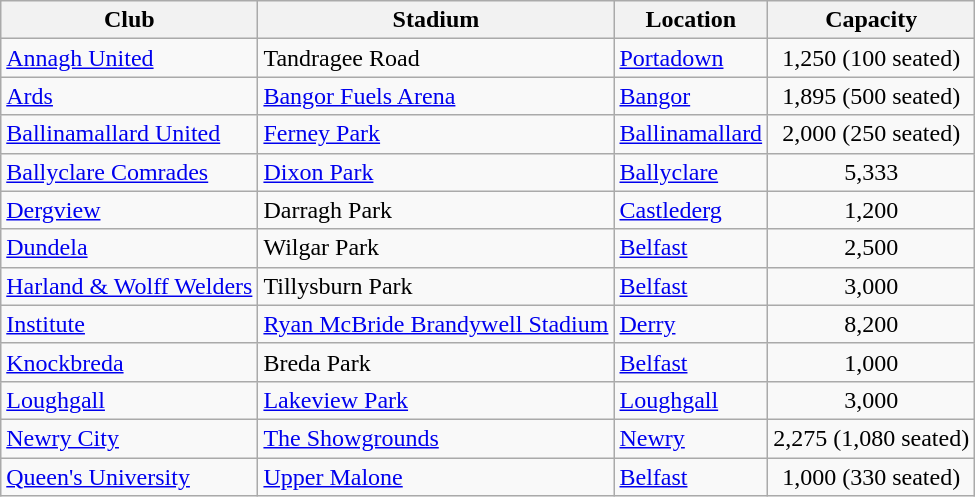<table class="wikitable sortable">
<tr>
<th>Club</th>
<th>Stadium</th>
<th>Location</th>
<th>Capacity</th>
</tr>
<tr>
<td><a href='#'>Annagh United</a></td>
<td>Tandragee Road</td>
<td><a href='#'>Portadown</a></td>
<td style="text-align:center;">1,250 (100 seated)</td>
</tr>
<tr>
<td><a href='#'>Ards</a></td>
<td><a href='#'>Bangor Fuels Arena</a></td>
<td><a href='#'>Bangor</a></td>
<td style="text-align:center;">1,895 (500 seated)</td>
</tr>
<tr>
<td><a href='#'>Ballinamallard United</a></td>
<td><a href='#'>Ferney Park</a></td>
<td><a href='#'>Ballinamallard</a></td>
<td style="text-align:center;">2,000 (250 seated)</td>
</tr>
<tr>
<td><a href='#'>Ballyclare Comrades</a></td>
<td><a href='#'>Dixon Park</a></td>
<td><a href='#'>Ballyclare</a></td>
<td style="text-align:center;">5,333</td>
</tr>
<tr>
<td><a href='#'>Dergview</a></td>
<td>Darragh Park</td>
<td><a href='#'>Castlederg</a></td>
<td style="text-align:center;">1,200</td>
</tr>
<tr>
<td><a href='#'>Dundela</a></td>
<td>Wilgar Park</td>
<td><a href='#'>Belfast</a></td>
<td style="text-align:center;">2,500</td>
</tr>
<tr>
<td><a href='#'>Harland & Wolff Welders</a></td>
<td>Tillysburn Park</td>
<td><a href='#'>Belfast</a></td>
<td style="text-align:center;">3,000</td>
</tr>
<tr>
<td><a href='#'>Institute</a></td>
<td><a href='#'>Ryan McBride Brandywell Stadium</a></td>
<td><a href='#'>Derry</a></td>
<td style="text-align:center;">8,200</td>
</tr>
<tr>
<td><a href='#'>Knockbreda</a></td>
<td>Breda Park</td>
<td><a href='#'>Belfast</a></td>
<td style="text-align:center;">1,000</td>
</tr>
<tr>
<td><a href='#'>Loughgall</a></td>
<td><a href='#'>Lakeview Park</a></td>
<td><a href='#'>Loughgall</a></td>
<td style="text-align:center;">3,000</td>
</tr>
<tr>
<td><a href='#'>Newry City</a></td>
<td><a href='#'>The Showgrounds</a></td>
<td><a href='#'>Newry</a></td>
<td style="text-align:center;">2,275 (1,080 seated)</td>
</tr>
<tr>
<td><a href='#'>Queen's University</a></td>
<td><a href='#'>Upper Malone</a></td>
<td><a href='#'>Belfast</a></td>
<td style="text-align:center;">1,000 (330 seated)</td>
</tr>
</table>
